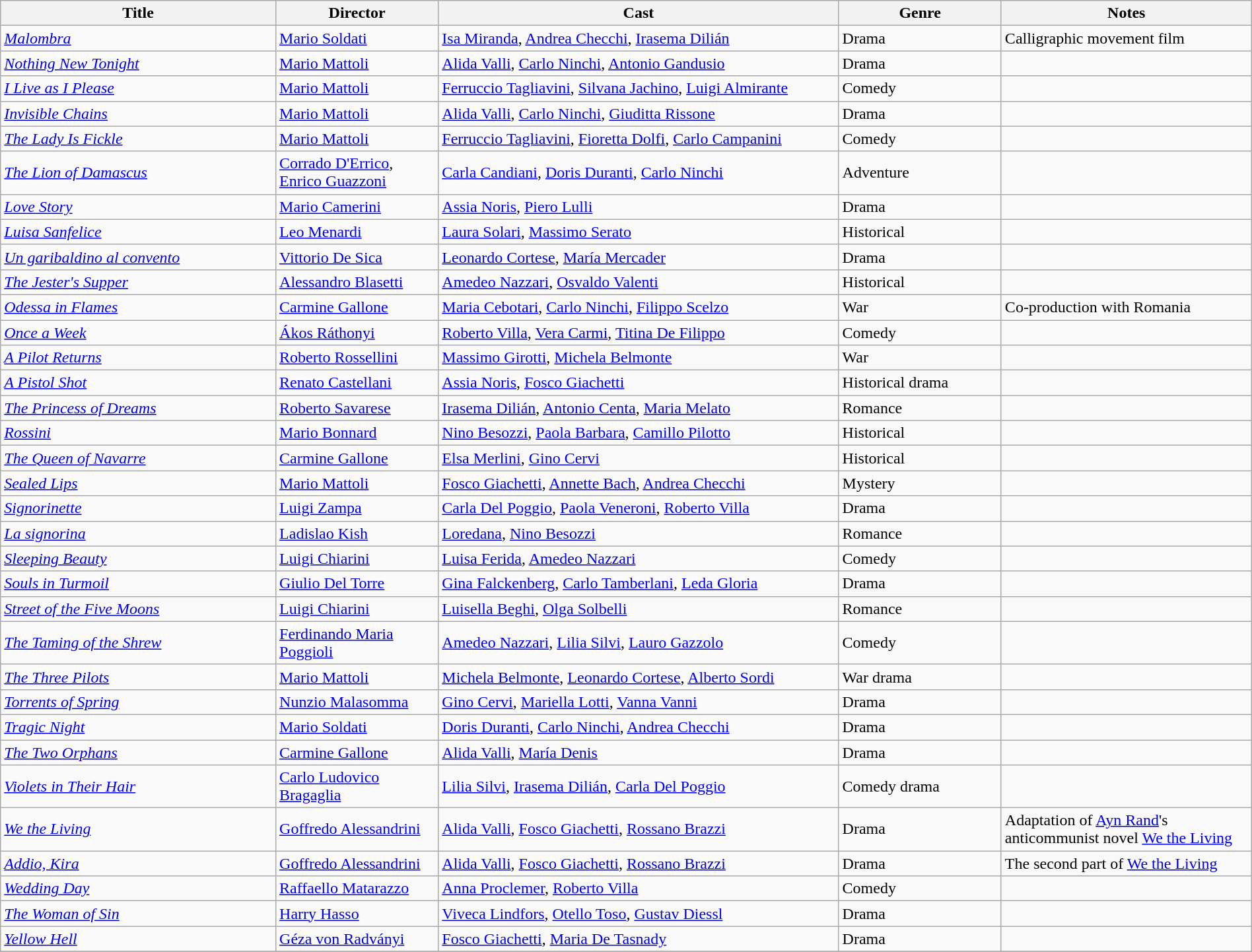<table class="wikitable" style="width:100%;">
<tr>
<th style="width:22%;">Title</th>
<th style="width:13%;">Director</th>
<th style="width:32%;">Cast</th>
<th style="width:13%;">Genre</th>
<th style="width:20%;">Notes</th>
</tr>
<tr>
<td><em><a href='#'>Malombra</a></em></td>
<td><a href='#'>Mario Soldati</a></td>
<td><a href='#'>Isa Miranda</a>, <a href='#'>Andrea Checchi</a>, <a href='#'>Irasema Dilián</a></td>
<td>Drama</td>
<td>Calligraphic movement film</td>
</tr>
<tr>
<td><em><a href='#'>Nothing New Tonight</a></em></td>
<td><a href='#'>Mario Mattoli</a></td>
<td><a href='#'>Alida Valli</a>, <a href='#'>Carlo Ninchi</a>, <a href='#'>Antonio Gandusio</a></td>
<td>Drama</td>
<td></td>
</tr>
<tr>
<td><em><a href='#'>I Live as I Please</a></em></td>
<td><a href='#'>Mario Mattoli</a></td>
<td><a href='#'>Ferruccio Tagliavini</a>, <a href='#'>Silvana Jachino</a>, <a href='#'>Luigi Almirante</a></td>
<td>Comedy</td>
<td></td>
</tr>
<tr>
<td><em><a href='#'>Invisible Chains</a></em></td>
<td><a href='#'>Mario Mattoli</a></td>
<td><a href='#'>Alida Valli</a>, <a href='#'>Carlo Ninchi</a>, <a href='#'>Giuditta Rissone</a></td>
<td>Drama</td>
<td></td>
</tr>
<tr>
<td><em><a href='#'>The Lady Is Fickle</a></em></td>
<td><a href='#'>Mario Mattoli</a></td>
<td><a href='#'>Ferruccio Tagliavini</a>, <a href='#'>Fioretta Dolfi</a>, <a href='#'>Carlo Campanini</a></td>
<td>Comedy</td>
<td></td>
</tr>
<tr>
<td><em><a href='#'>The Lion of Damascus</a></em></td>
<td><a href='#'>Corrado D'Errico</a>, <a href='#'>Enrico Guazzoni</a></td>
<td><a href='#'>Carla Candiani</a>, <a href='#'>Doris Duranti</a>, <a href='#'>Carlo Ninchi</a></td>
<td>Adventure</td>
<td></td>
</tr>
<tr>
<td><em><a href='#'>Love Story</a></em></td>
<td><a href='#'>Mario Camerini</a></td>
<td><a href='#'>Assia Noris</a>, <a href='#'>Piero Lulli</a></td>
<td>Drama</td>
<td></td>
</tr>
<tr>
<td><em><a href='#'>Luisa Sanfelice</a></em></td>
<td><a href='#'>Leo Menardi</a></td>
<td><a href='#'>Laura Solari</a>, <a href='#'>Massimo Serato</a></td>
<td>Historical</td>
<td></td>
</tr>
<tr>
<td><em><a href='#'>Un garibaldino al convento</a></em></td>
<td><a href='#'>Vittorio De Sica</a></td>
<td><a href='#'>Leonardo Cortese</a>, <a href='#'>María Mercader</a></td>
<td>Drama</td>
<td></td>
</tr>
<tr>
<td><em><a href='#'>The Jester's Supper</a></em></td>
<td><a href='#'>Alessandro Blasetti</a></td>
<td><a href='#'>Amedeo Nazzari</a>, <a href='#'>Osvaldo Valenti</a></td>
<td>Historical</td>
<td></td>
</tr>
<tr>
<td><em><a href='#'>Odessa in Flames</a></em></td>
<td><a href='#'>Carmine Gallone</a></td>
<td><a href='#'>Maria Cebotari</a>, <a href='#'>Carlo Ninchi</a>, <a href='#'>Filippo Scelzo</a></td>
<td>War</td>
<td>Co-production with Romania</td>
</tr>
<tr>
<td><em><a href='#'>Once a Week</a></em></td>
<td><a href='#'>Ákos Ráthonyi</a></td>
<td><a href='#'>Roberto Villa</a>, <a href='#'>Vera Carmi</a>, <a href='#'>Titina De Filippo</a></td>
<td>Comedy</td>
<td></td>
</tr>
<tr>
<td><em><a href='#'>A Pilot Returns</a></em></td>
<td><a href='#'>Roberto Rossellini</a></td>
<td><a href='#'>Massimo Girotti</a>, <a href='#'>Michela Belmonte</a></td>
<td>War</td>
<td></td>
</tr>
<tr>
<td><em><a href='#'>A Pistol Shot</a></em></td>
<td><a href='#'>Renato Castellani</a></td>
<td><a href='#'>Assia Noris</a>, <a href='#'>Fosco Giachetti</a></td>
<td>Historical drama</td>
<td></td>
</tr>
<tr>
<td><em><a href='#'>The Princess of Dreams</a></em></td>
<td><a href='#'>Roberto Savarese</a></td>
<td><a href='#'>Irasema Dilián</a>, <a href='#'>Antonio Centa</a>, <a href='#'>Maria Melato</a></td>
<td>Romance</td>
<td></td>
</tr>
<tr>
<td><em><a href='#'>Rossini</a></em></td>
<td><a href='#'>Mario Bonnard</a></td>
<td><a href='#'>Nino Besozzi</a>, <a href='#'>Paola Barbara</a>, <a href='#'>Camillo Pilotto</a></td>
<td>Historical</td>
<td></td>
</tr>
<tr>
<td><em><a href='#'>The Queen of Navarre</a></em></td>
<td><a href='#'>Carmine Gallone</a></td>
<td><a href='#'>Elsa Merlini</a>, <a href='#'>Gino Cervi</a></td>
<td>Historical</td>
<td></td>
</tr>
<tr>
<td><em><a href='#'>Sealed Lips</a></em></td>
<td><a href='#'>Mario Mattoli</a></td>
<td><a href='#'>Fosco Giachetti</a>, <a href='#'>Annette Bach</a>, <a href='#'>Andrea Checchi</a></td>
<td>Mystery</td>
<td></td>
</tr>
<tr>
<td><em><a href='#'>Signorinette</a></em></td>
<td><a href='#'>Luigi Zampa</a></td>
<td><a href='#'>Carla Del Poggio</a>, <a href='#'>Paola Veneroni</a>, <a href='#'>Roberto Villa</a></td>
<td>Drama</td>
<td></td>
</tr>
<tr>
<td><em><a href='#'>La signorina</a></em></td>
<td><a href='#'>Ladislao Kish</a></td>
<td><a href='#'>Loredana</a>, <a href='#'>Nino Besozzi</a></td>
<td>Romance</td>
<td></td>
</tr>
<tr>
<td><em><a href='#'>Sleeping Beauty</a></em></td>
<td><a href='#'>Luigi Chiarini</a></td>
<td><a href='#'>Luisa Ferida</a>, <a href='#'>Amedeo Nazzari</a></td>
<td>Comedy</td>
<td></td>
</tr>
<tr>
<td><em><a href='#'>Souls in Turmoil</a></em></td>
<td><a href='#'>Giulio Del Torre</a></td>
<td><a href='#'>Gina Falckenberg</a>, <a href='#'>Carlo Tamberlani</a>, <a href='#'>Leda Gloria</a></td>
<td>Drama</td>
<td></td>
</tr>
<tr>
<td><em><a href='#'>Street of the Five Moons</a></em></td>
<td><a href='#'>Luigi Chiarini</a></td>
<td><a href='#'>Luisella Beghi</a>, <a href='#'>Olga Solbelli</a></td>
<td>Romance</td>
<td></td>
</tr>
<tr>
<td><em><a href='#'>The Taming of the Shrew</a></em></td>
<td><a href='#'>Ferdinando Maria Poggioli</a></td>
<td><a href='#'>Amedeo Nazzari</a>, <a href='#'>Lilia Silvi</a>, <a href='#'>Lauro Gazzolo</a></td>
<td>Comedy</td>
<td></td>
</tr>
<tr>
<td><em><a href='#'>The Three Pilots</a></em></td>
<td><a href='#'>Mario Mattoli</a></td>
<td><a href='#'>Michela Belmonte</a>, <a href='#'>Leonardo Cortese</a>, <a href='#'>Alberto Sordi </a></td>
<td>War drama</td>
<td></td>
</tr>
<tr>
<td><em><a href='#'>Torrents of Spring</a></em></td>
<td><a href='#'>Nunzio Malasomma</a></td>
<td><a href='#'>Gino Cervi</a>, <a href='#'>Mariella Lotti</a>, <a href='#'>Vanna Vanni</a></td>
<td>Drama</td>
<td></td>
</tr>
<tr>
<td><em><a href='#'>Tragic Night</a></em></td>
<td><a href='#'>Mario Soldati</a></td>
<td><a href='#'>Doris Duranti</a>, <a href='#'>Carlo Ninchi</a>, <a href='#'>Andrea Checchi </a></td>
<td>Drama</td>
<td></td>
</tr>
<tr>
<td><em><a href='#'>The Two Orphans</a></em></td>
<td><a href='#'>Carmine Gallone</a></td>
<td><a href='#'>Alida Valli</a>, <a href='#'>María Denis</a></td>
<td>Drama</td>
<td></td>
</tr>
<tr>
<td><em><a href='#'>Violets in Their Hair</a></em></td>
<td><a href='#'>Carlo Ludovico Bragaglia</a></td>
<td><a href='#'>Lilia Silvi</a>, <a href='#'>Irasema Dilián</a>, <a href='#'>Carla Del Poggio</a></td>
<td>Comedy drama</td>
<td></td>
</tr>
<tr>
<td><em><a href='#'>We the Living</a></em></td>
<td><a href='#'>Goffredo Alessandrini</a></td>
<td><a href='#'>Alida Valli</a>, <a href='#'>Fosco Giachetti</a>, <a href='#'>Rossano Brazzi</a></td>
<td>Drama</td>
<td>Adaptation of <a href='#'>Ayn Rand</a>'s anticommunist novel <a href='#'>We the Living</a></td>
</tr>
<tr>
<td><em><a href='#'>Addio, Kira</a></em></td>
<td><a href='#'>Goffredo Alessandrini</a></td>
<td><a href='#'>Alida Valli</a>, <a href='#'>Fosco Giachetti</a>, <a href='#'>Rossano Brazzi</a></td>
<td>Drama</td>
<td> The second part of <a href='#'>We the Living</a></td>
</tr>
<tr>
<td><em><a href='#'>Wedding Day</a></em></td>
<td><a href='#'>Raffaello Matarazzo</a></td>
<td><a href='#'>Anna Proclemer</a>, <a href='#'>Roberto Villa</a></td>
<td>Comedy</td>
<td></td>
</tr>
<tr>
<td><em><a href='#'>The Woman of Sin</a></em></td>
<td><a href='#'>Harry Hasso</a></td>
<td><a href='#'>Viveca Lindfors</a>, <a href='#'>Otello Toso</a>, <a href='#'>Gustav Diessl</a></td>
<td>Drama</td>
<td></td>
</tr>
<tr>
<td><em><a href='#'>Yellow Hell</a></em></td>
<td><a href='#'>Géza von Radványi</a></td>
<td><a href='#'>Fosco Giachetti</a>, <a href='#'>Maria De Tasnady</a></td>
<td>Drama</td>
<td></td>
</tr>
<tr>
</tr>
</table>
